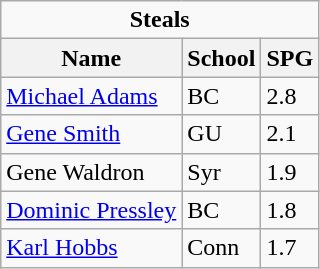<table class="wikitable">
<tr>
<td colspan=3 style="text-align:center;"><strong>Steals</strong></td>
</tr>
<tr>
<th>Name</th>
<th>School</th>
<th>SPG</th>
</tr>
<tr>
<td><a href='#'>Michael Adams</a></td>
<td>BC</td>
<td>2.8</td>
</tr>
<tr>
<td><a href='#'>Gene Smith</a></td>
<td>GU</td>
<td>2.1</td>
</tr>
<tr>
<td>Gene Waldron</td>
<td>Syr</td>
<td>1.9</td>
</tr>
<tr>
<td><a href='#'>Dominic Pressley</a></td>
<td>BC</td>
<td>1.8</td>
</tr>
<tr>
<td><a href='#'>Karl Hobbs</a></td>
<td>Conn</td>
<td>1.7</td>
</tr>
</table>
